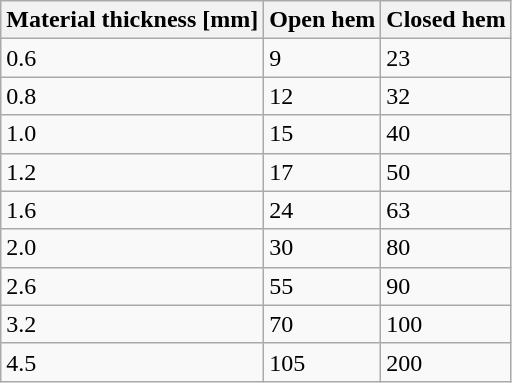<table class="wikitable">
<tr>
<th>Material thickness [mm]</th>
<th>Open hem</th>
<th>Closed hem</th>
</tr>
<tr>
<td>0.6</td>
<td>9</td>
<td>23</td>
</tr>
<tr>
<td>0.8</td>
<td>12</td>
<td>32</td>
</tr>
<tr>
<td>1.0</td>
<td>15</td>
<td>40</td>
</tr>
<tr>
<td>1.2</td>
<td>17</td>
<td>50</td>
</tr>
<tr>
<td>1.6</td>
<td>24</td>
<td>63</td>
</tr>
<tr>
<td>2.0</td>
<td>30</td>
<td>80</td>
</tr>
<tr>
<td>2.6</td>
<td>55</td>
<td>90</td>
</tr>
<tr>
<td>3.2</td>
<td>70</td>
<td>100</td>
</tr>
<tr>
<td>4.5</td>
<td>105</td>
<td>200</td>
</tr>
</table>
